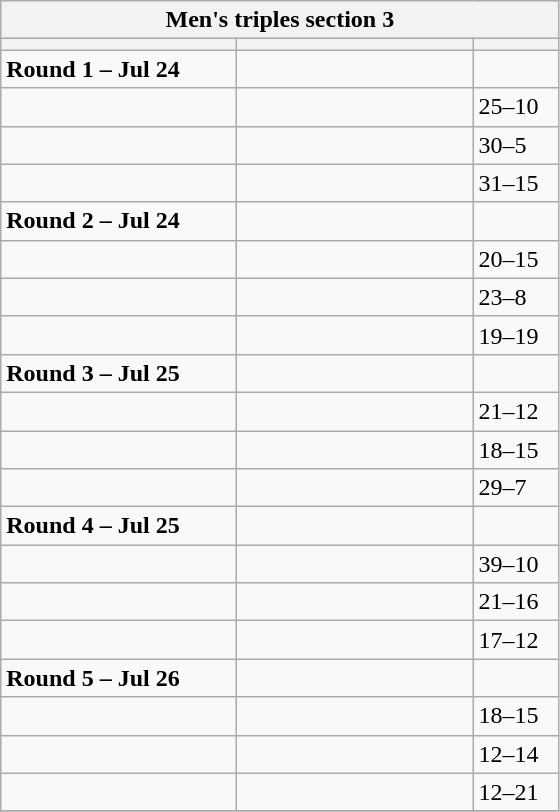<table class="wikitable">
<tr>
<th colspan="3">Men's triples section 3</th>
</tr>
<tr>
<th width=150></th>
<th width=150></th>
<th width=50></th>
</tr>
<tr>
<td><strong>Round 1 – Jul 24</strong></td>
<td></td>
<td></td>
</tr>
<tr>
<td></td>
<td></td>
<td>25–10</td>
</tr>
<tr>
<td></td>
<td></td>
<td>30–5</td>
</tr>
<tr>
<td></td>
<td></td>
<td>31–15</td>
</tr>
<tr>
<td><strong>Round 2 – Jul 24</strong></td>
<td></td>
<td></td>
</tr>
<tr>
<td></td>
<td></td>
<td>20–15</td>
</tr>
<tr>
<td></td>
<td></td>
<td>23–8</td>
</tr>
<tr>
<td></td>
<td></td>
<td>19–19</td>
</tr>
<tr>
<td><strong>Round 3 – Jul 25</strong></td>
<td></td>
<td></td>
</tr>
<tr>
<td></td>
<td></td>
<td>21–12</td>
</tr>
<tr>
<td></td>
<td></td>
<td>18–15</td>
</tr>
<tr>
<td></td>
<td></td>
<td>29–7</td>
</tr>
<tr>
<td><strong>Round 4 – Jul 25</strong></td>
<td></td>
<td></td>
</tr>
<tr>
<td></td>
<td></td>
<td>39–10</td>
</tr>
<tr>
<td></td>
<td></td>
<td>21–16</td>
</tr>
<tr>
<td></td>
<td></td>
<td>17–12</td>
</tr>
<tr>
<td><strong>Round 5 – Jul 26</strong></td>
<td></td>
<td></td>
</tr>
<tr>
<td></td>
<td></td>
<td>18–15</td>
</tr>
<tr>
<td></td>
<td></td>
<td>12–14</td>
</tr>
<tr>
<td></td>
<td></td>
<td>12–21</td>
</tr>
<tr>
</tr>
</table>
